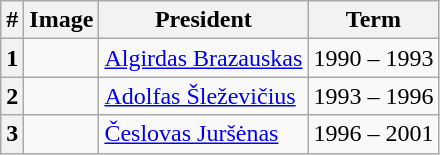<table class="wikitable">
<tr>
<th>#</th>
<th>Image</th>
<th>President</th>
<th>Term</th>
</tr>
<tr>
<th>1</th>
<td></td>
<td><a href='#'>Algirdas Brazauskas</a></td>
<td>1990 – 1993</td>
</tr>
<tr>
<th>2</th>
<td></td>
<td><a href='#'>Adolfas Šleževičius</a></td>
<td>1993 – 1996</td>
</tr>
<tr>
<th>3</th>
<td></td>
<td><a href='#'>Česlovas Juršėnas</a></td>
<td>1996 – 2001</td>
</tr>
</table>
